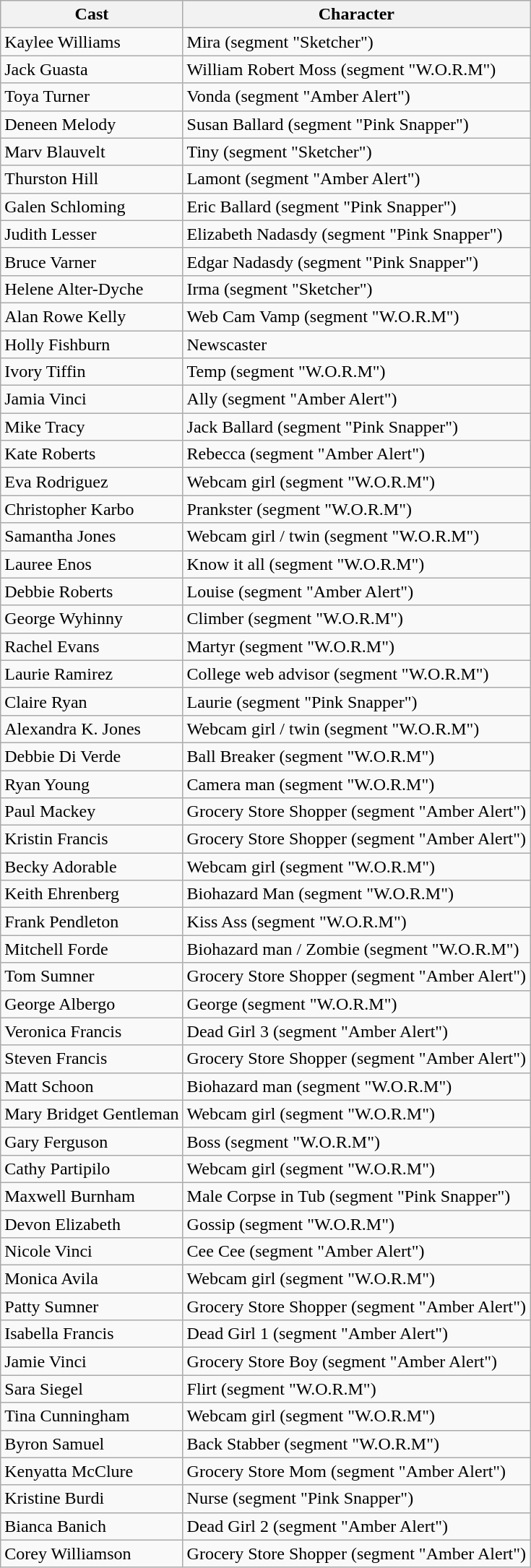<table class="wikitable">
<tr>
<th>Cast</th>
<th>Character</th>
</tr>
<tr>
<td>Kaylee Williams</td>
<td>Mira (segment "Sketcher")</td>
</tr>
<tr>
<td>Jack Guasta</td>
<td>William Robert Moss (segment "W.O.R.M")</td>
</tr>
<tr>
<td>Toya Turner</td>
<td>Vonda (segment "Amber Alert")</td>
</tr>
<tr>
<td>Deneen Melody</td>
<td>Susan Ballard (segment "Pink Snapper")</td>
</tr>
<tr>
<td>Marv Blauvelt</td>
<td>Tiny (segment "Sketcher")</td>
</tr>
<tr>
<td>Thurston Hill</td>
<td>Lamont (segment "Amber Alert")</td>
</tr>
<tr>
<td>Galen Schloming</td>
<td>Eric Ballard (segment "Pink Snapper")</td>
</tr>
<tr>
<td>Judith Lesser</td>
<td>Elizabeth Nadasdy (segment "Pink Snapper")</td>
</tr>
<tr>
<td>Bruce Varner</td>
<td>Edgar Nadasdy (segment "Pink Snapper")</td>
</tr>
<tr>
<td>Helene Alter-Dyche</td>
<td>Irma (segment "Sketcher")</td>
</tr>
<tr>
<td>Alan Rowe Kelly</td>
<td>Web Cam Vamp (segment "W.O.R.M")</td>
</tr>
<tr>
<td>Holly Fishburn</td>
<td>Newscaster</td>
</tr>
<tr>
<td>Ivory Tiffin</td>
<td>Temp (segment "W.O.R.M")</td>
</tr>
<tr>
<td>Jamia Vinci</td>
<td>Ally (segment "Amber Alert")</td>
</tr>
<tr>
<td>Mike Tracy</td>
<td>Jack Ballard (segment "Pink Snapper")</td>
</tr>
<tr>
<td>Kate Roberts</td>
<td>Rebecca (segment "Amber Alert")</td>
</tr>
<tr>
<td>Eva Rodriguez</td>
<td>Webcam girl (segment "W.O.R.M")</td>
</tr>
<tr>
<td>Christopher Karbo</td>
<td>Prankster (segment "W.O.R.M")</td>
</tr>
<tr>
<td>Samantha Jones</td>
<td>Webcam girl / twin (segment "W.O.R.M")</td>
</tr>
<tr>
<td>Lauree Enos</td>
<td>Know it all (segment "W.O.R.M")</td>
</tr>
<tr>
<td>Debbie Roberts</td>
<td>Louise (segment "Amber Alert")</td>
</tr>
<tr>
<td>George Wyhinny</td>
<td>Climber (segment "W.O.R.M")</td>
</tr>
<tr>
<td>Rachel Evans</td>
<td>Martyr (segment "W.O.R.M")</td>
</tr>
<tr>
<td>Laurie Ramirez</td>
<td>College web advisor (segment "W.O.R.M")</td>
</tr>
<tr>
<td>Claire Ryan</td>
<td>Laurie (segment "Pink Snapper")</td>
</tr>
<tr>
<td>Alexandra K. Jones</td>
<td>Webcam girl / twin (segment "W.O.R.M")</td>
</tr>
<tr>
<td>Debbie Di Verde</td>
<td>Ball Breaker (segment "W.O.R.M")</td>
</tr>
<tr>
<td>Ryan Young</td>
<td>Camera man (segment "W.O.R.M")</td>
</tr>
<tr>
<td>Paul Mackey</td>
<td>Grocery Store Shopper (segment "Amber Alert")</td>
</tr>
<tr>
<td>Kristin Francis</td>
<td>Grocery Store Shopper (segment "Amber Alert")</td>
</tr>
<tr>
<td>Becky Adorable</td>
<td>Webcam girl (segment "W.O.R.M")</td>
</tr>
<tr>
<td>Keith Ehrenberg</td>
<td>Biohazard Man (segment "W.O.R.M")</td>
</tr>
<tr>
<td>Frank Pendleton</td>
<td>Kiss Ass (segment "W.O.R.M")</td>
</tr>
<tr>
<td>Mitchell Forde</td>
<td>Biohazard man / Zombie (segment "W.O.R.M")</td>
</tr>
<tr>
<td>Tom Sumner</td>
<td>Grocery Store Shopper (segment "Amber Alert")</td>
</tr>
<tr>
<td>George Albergo</td>
<td>George (segment "W.O.R.M")</td>
</tr>
<tr>
<td>Veronica Francis</td>
<td>Dead Girl 3 (segment "Amber Alert")</td>
</tr>
<tr>
<td>Steven Francis</td>
<td>Grocery Store Shopper (segment "Amber Alert")</td>
</tr>
<tr>
<td>Matt Schoon</td>
<td>Biohazard man (segment "W.O.R.M")</td>
</tr>
<tr>
<td>Mary Bridget Gentleman</td>
<td>Webcam girl (segment "W.O.R.M")</td>
</tr>
<tr>
<td>Gary Ferguson</td>
<td>Boss (segment "W.O.R.M")</td>
</tr>
<tr>
<td>Cathy Partipilo</td>
<td>Webcam girl (segment "W.O.R.M")</td>
</tr>
<tr>
<td>Maxwell Burnham</td>
<td>Male Corpse in Tub (segment "Pink Snapper")</td>
</tr>
<tr>
<td>Devon Elizabeth</td>
<td>Gossip (segment "W.O.R.M")</td>
</tr>
<tr>
<td>Nicole Vinci</td>
<td>Cee Cee (segment "Amber Alert")</td>
</tr>
<tr>
<td>Monica Avila</td>
<td>Webcam girl (segment "W.O.R.M")</td>
</tr>
<tr>
<td>Patty Sumner</td>
<td>Grocery Store Shopper (segment "Amber Alert")</td>
</tr>
<tr>
<td>Isabella Francis</td>
<td>Dead Girl 1 (segment "Amber Alert")</td>
</tr>
<tr>
<td>Jamie Vinci</td>
<td>Grocery Store Boy (segment "Amber Alert")</td>
</tr>
<tr>
<td>Sara Siegel</td>
<td>Flirt (segment "W.O.R.M")</td>
</tr>
<tr>
<td>Tina Cunningham</td>
<td>Webcam girl (segment "W.O.R.M")</td>
</tr>
<tr>
<td>Byron Samuel</td>
<td>Back Stabber (segment "W.O.R.M")</td>
</tr>
<tr>
<td>Kenyatta McClure</td>
<td>Grocery Store Mom (segment "Amber Alert")</td>
</tr>
<tr>
<td>Kristine Burdi</td>
<td>Nurse (segment "Pink Snapper")</td>
</tr>
<tr>
<td>Bianca Banich</td>
<td>Dead Girl 2 (segment "Amber Alert")</td>
</tr>
<tr>
<td>Corey Williamson</td>
<td>Grocery Store Shopper (segment "Amber Alert")</td>
</tr>
</table>
